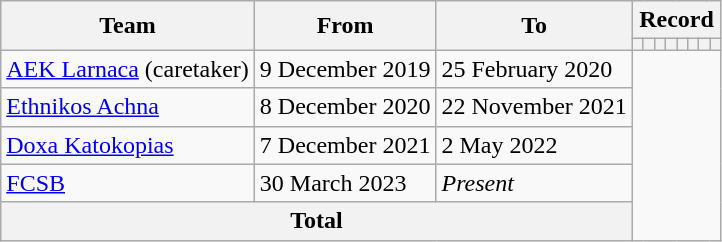<table class=wikitable style="text-align: center">
<tr>
<th rowspan=2>Team</th>
<th rowspan=2>From</th>
<th rowspan=2>To</th>
<th colspan=8>Record</th>
</tr>
<tr>
<th></th>
<th></th>
<th></th>
<th></th>
<th></th>
<th></th>
<th></th>
<th></th>
</tr>
<tr>
<td align=left><a href='#'>AEK Larnaca</a> (caretaker)</td>
<td align=left>9 December 2019</td>
<td align=left>25 February 2020<br></td>
</tr>
<tr>
<td align=left><a href='#'>Ethnikos Achna</a></td>
<td align=left>8 December 2020</td>
<td align=left>22 November 2021<br></td>
</tr>
<tr>
<td align=left><a href='#'>Doxa Katokopias</a></td>
<td align=left>7 December 2021</td>
<td align=left>2 May 2022<br></td>
</tr>
<tr>
<td align=left><a href='#'>FCSB</a></td>
<td align=left>30 March 2023</td>
<td align=left><em>Present</em><br></td>
</tr>
<tr>
<th colspan=3>Total<br></th>
</tr>
</table>
